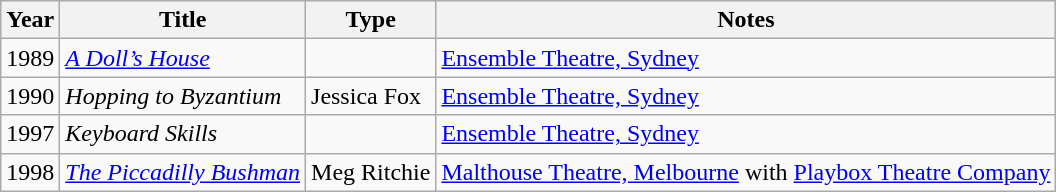<table class="wikitable">
<tr>
<th>Year</th>
<th>Title</th>
<th>Type</th>
<th>Notes</th>
</tr>
<tr>
<td>1989</td>
<td><em><a href='#'>A Doll’s House</a></em></td>
<td></td>
<td><a href='#'>Ensemble Theatre, Sydney</a></td>
</tr>
<tr>
<td>1990</td>
<td><em>Hopping to Byzantium</em></td>
<td>Jessica Fox</td>
<td><a href='#'>Ensemble Theatre, Sydney</a></td>
</tr>
<tr>
<td>1997</td>
<td><em>Keyboard Skills</em></td>
<td></td>
<td><a href='#'>Ensemble Theatre, Sydney</a></td>
</tr>
<tr>
<td>1998</td>
<td><em><a href='#'>The Piccadilly Bushman</a></em></td>
<td>Meg Ritchie</td>
<td><a href='#'>Malthouse Theatre, Melbourne</a> with <a href='#'>Playbox Theatre Company</a></td>
</tr>
</table>
